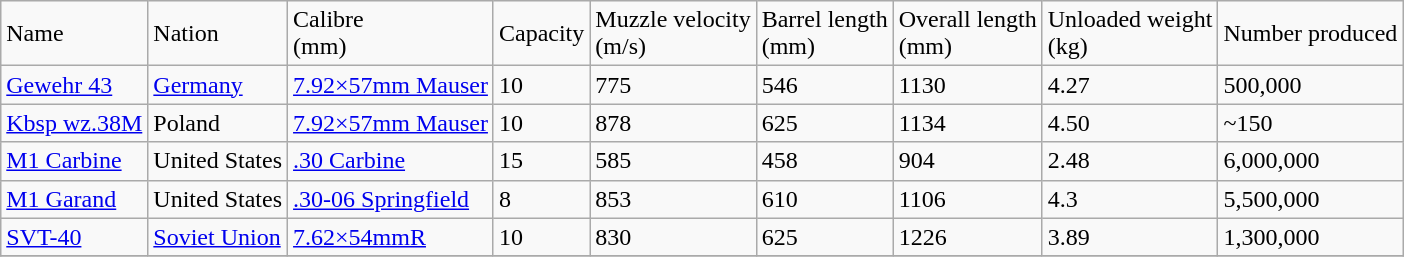<table class="wikitable">
<tr>
<td>Name</td>
<td>Nation</td>
<td>Calibre<br>(mm)</td>
<td>Capacity</td>
<td>Muzzle velocity<br>(m/s)</td>
<td>Barrel length<br>(mm)</td>
<td>Overall length<br>(mm)</td>
<td>Unloaded weight<br>(kg)</td>
<td>Number produced</td>
</tr>
<tr>
<td><a href='#'>Gewehr 43</a></td>
<td><a href='#'>Germany</a></td>
<td><a href='#'>7.92×57mm Mauser</a></td>
<td>10</td>
<td>775</td>
<td>546</td>
<td>1130</td>
<td>4.27</td>
<td>500,000</td>
</tr>
<tr>
<td><a href='#'>Kbsp wz.38M</a></td>
<td>Poland</td>
<td><a href='#'>7.92×57mm Mauser</a></td>
<td>10</td>
<td>878</td>
<td>625</td>
<td>1134</td>
<td>4.50</td>
<td>~150</td>
</tr>
<tr>
<td><a href='#'>M1 Carbine</a></td>
<td>United States</td>
<td><a href='#'>.30 Carbine</a></td>
<td>15</td>
<td>585</td>
<td>458</td>
<td>904</td>
<td>2.48</td>
<td>6,000,000</td>
</tr>
<tr>
<td><a href='#'>M1 Garand</a></td>
<td>United States</td>
<td><a href='#'>.30-06 Springfield</a></td>
<td>8</td>
<td>853</td>
<td>610</td>
<td>1106</td>
<td>4.3</td>
<td>5,500,000</td>
</tr>
<tr>
<td><a href='#'>SVT-40</a></td>
<td><a href='#'>Soviet Union</a></td>
<td><a href='#'>7.62×54mmR</a></td>
<td>10</td>
<td>830</td>
<td>625</td>
<td>1226</td>
<td>3.89</td>
<td>1,300,000</td>
</tr>
<tr>
</tr>
</table>
